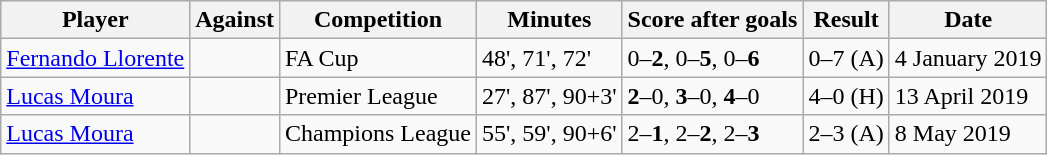<table class="wikitable sortable">
<tr>
<th>Player</th>
<th>Against</th>
<th>Competition</th>
<th>Minutes</th>
<th style="text-align:center">Score after goals</th>
<th style="text-align:center">Result</th>
<th>Date</th>
</tr>
<tr>
<td> <a href='#'>Fernando Llorente</a></td>
<td></td>
<td>FA Cup</td>
<td>48', 71', 72'</td>
<td>0–<strong>2</strong>, 0–<strong>5</strong>, 0–<strong>6</strong></td>
<td>0–7 (A)</td>
<td>4 January 2019</td>
</tr>
<tr>
<td> <a href='#'>Lucas Moura</a></td>
<td></td>
<td>Premier League</td>
<td>27', 87', 90+3'</td>
<td><strong>2</strong>–0, <strong>3</strong>–0, <strong>4</strong>–0</td>
<td>4–0 (H)</td>
<td>13 April 2019</td>
</tr>
<tr>
<td> <a href='#'>Lucas Moura</a></td>
<td></td>
<td>Champions League</td>
<td>55', 59', 90+6'</td>
<td>2–<strong>1</strong>, 2–<strong>2</strong>, 2–<strong>3</strong></td>
<td>2–3 (A)</td>
<td>8 May 2019</td>
</tr>
</table>
